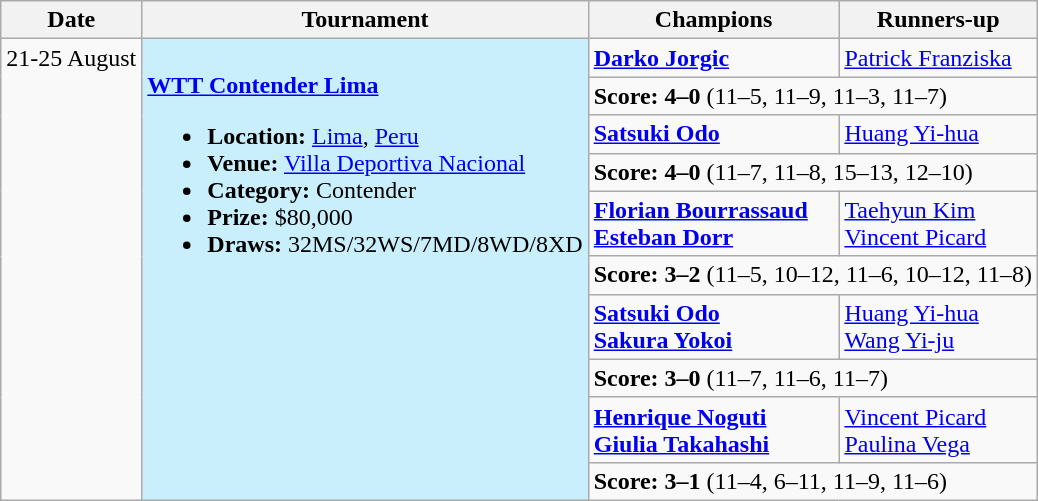<table class="wikitable">
<tr>
<th scope=col>Date</th>
<th scope=col>Tournament</th>
<th scope=col>Champions</th>
<th scope=col>Runners-up</th>
</tr>
<tr valign=top>
<td rowspan=10>21-25 August</td>
<td style="background:#C9EFFC;" rowspan="10"><br><strong><a href='#'>WTT Contender Lima</a></strong><ul><li><strong>Location:</strong> <a href='#'>Lima</a>, <a href='#'>Peru</a></li><li><strong>Venue:</strong> <a href='#'>Villa Deportiva Nacional</a></li><li><strong>Category:</strong> Contender</li><li><strong>Prize:</strong> $80,000</li><li><strong>Draws:</strong> 32MS/32WS/7MD/8WD/8XD</li></ul></td>
<td><strong> <a href='#'>Darko Jorgic</a></strong></td>
<td> <a href='#'>Patrick Franziska</a></td>
</tr>
<tr>
<td colspan=2><strong>Score: 4–0</strong> (11–5, 11–9, 11–3, 11–7)</td>
</tr>
<tr valign=top>
<td><strong> <a href='#'>Satsuki Odo</a></strong></td>
<td> <a href='#'>Huang Yi-hua</a></td>
</tr>
<tr>
<td colspan=2><strong>Score: 4–0</strong> (11–7, 11–8, 15–13, 12–10)</td>
</tr>
<tr valign=top>
<td><strong> <a href='#'>Florian Bourrassaud</a><br> <a href='#'>Esteban Dorr</a></strong></td>
<td> <a href='#'>Taehyun Kim</a><br> <a href='#'>Vincent Picard</a></td>
</tr>
<tr>
<td colspan=2><strong>Score: 3–2</strong> (11–5, 10–12, 11–6, 10–12, 11–8)</td>
</tr>
<tr valign=top>
<td><strong> <a href='#'>Satsuki Odo</a><br> <a href='#'>Sakura Yokoi</a></strong></td>
<td> <a href='#'>Huang Yi-hua</a><br> <a href='#'>Wang Yi-ju</a></td>
</tr>
<tr>
<td colspan=2><strong>Score: 3–0</strong> (11–7, 11–6, 11–7)</td>
</tr>
<tr valign=top>
<td><strong> <a href='#'>Henrique Noguti</a><br> <a href='#'>Giulia Takahashi</a></strong></td>
<td> <a href='#'>Vincent Picard</a><br> <a href='#'>Paulina Vega</a></td>
</tr>
<tr>
<td colspan=2><strong>Score: 3–1</strong> (11–4, 6–11, 11–9, 11–6)</td>
</tr>
</table>
